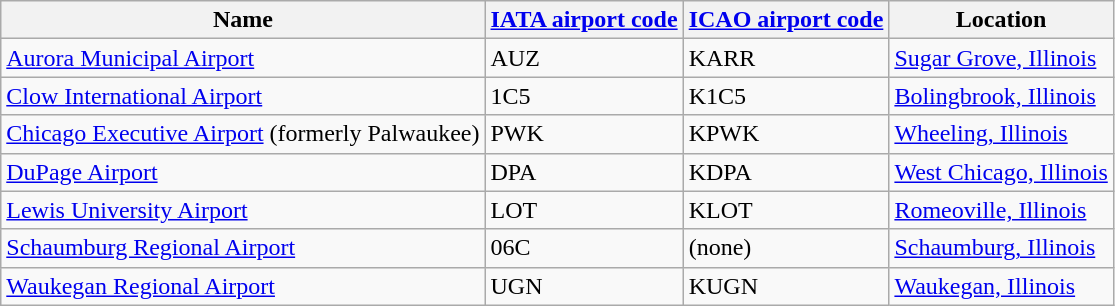<table border="1" class="wikitable">
<tr>
<th>Name</th>
<th><a href='#'>IATA airport code</a></th>
<th><a href='#'>ICAO airport code</a></th>
<th>Location</th>
</tr>
<tr>
<td><a href='#'>Aurora Municipal Airport</a></td>
<td>AUZ</td>
<td>KARR</td>
<td><a href='#'>Sugar Grove, Illinois</a></td>
</tr>
<tr>
<td><a href='#'>Clow International Airport</a></td>
<td>1C5</td>
<td>K1C5</td>
<td><a href='#'>Bolingbrook, Illinois</a></td>
</tr>
<tr>
<td><a href='#'>Chicago Executive Airport</a> (formerly Palwaukee)</td>
<td>PWK</td>
<td>KPWK</td>
<td><a href='#'>Wheeling, Illinois</a></td>
</tr>
<tr>
<td><a href='#'>DuPage Airport</a></td>
<td>DPA</td>
<td>KDPA</td>
<td><a href='#'>West Chicago, Illinois</a></td>
</tr>
<tr>
<td><a href='#'>Lewis University Airport</a></td>
<td>LOT</td>
<td>KLOT</td>
<td><a href='#'>Romeoville, Illinois</a></td>
</tr>
<tr>
<td><a href='#'>Schaumburg Regional Airport</a></td>
<td>06C</td>
<td>(none)</td>
<td><a href='#'>Schaumburg, Illinois</a></td>
</tr>
<tr>
<td><a href='#'>Waukegan Regional Airport</a></td>
<td>UGN</td>
<td>KUGN</td>
<td><a href='#'>Waukegan, Illinois</a></td>
</tr>
</table>
